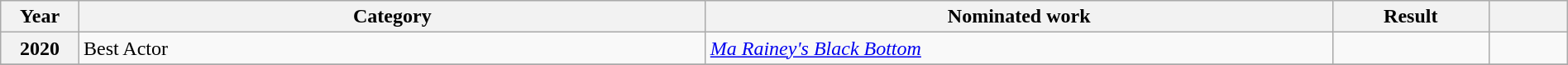<table class="wikitable plainrowheaders" style="width:100%;">
<tr>
<th scope="col" style="width:5%;">Year</th>
<th scope="col" style="width:40%;">Category</th>
<th scope="col" style="width:40%;">Nominated work</th>
<th scope="col" style="width:10%;">Result</th>
<th scope="col" style="width:5%;"></th>
</tr>
<tr>
<th scope="row" style="text-align:center;">2020</th>
<td>Best Actor</td>
<td><em><a href='#'>Ma Rainey's Black Bottom</a></em></td>
<td></td>
<td style="text-align:center;"></td>
</tr>
<tr>
</tr>
</table>
